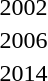<table>
<tr>
<td>2002</td>
<td></td>
<td></td>
<td></td>
</tr>
<tr>
<td>2006</td>
<td></td>
<td></td>
<td></td>
</tr>
<tr>
<td>2014<br></td>
<td></td>
<td></td>
<td></td>
</tr>
</table>
